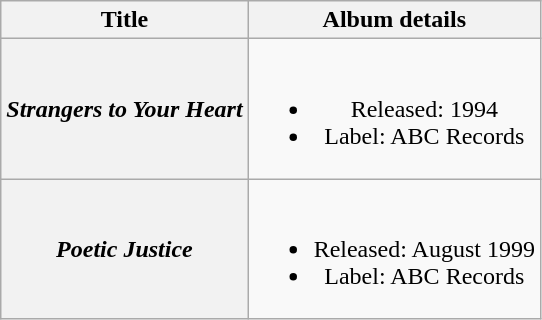<table class="wikitable plainrowheaders" style="text-align:center;" border="1">
<tr>
<th scope="col">Title</th>
<th scope="col">Album details</th>
</tr>
<tr>
<th scope="row"><em>Strangers to Your Heart</em></th>
<td><br><ul><li>Released: 1994</li><li>Label: ABC Records</li></ul></td>
</tr>
<tr>
<th scope="row"><em>Poetic Justice</em></th>
<td><br><ul><li>Released: August 1999</li><li>Label: ABC Records</li></ul></td>
</tr>
</table>
